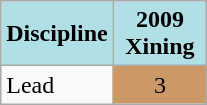<table class="wikitable" style="text-align: center;">
<tr>
<th style="background: #b0e0e6;" width = "55">Discipline</th>
<th style="background: #b0e0e6;" width = "55">2009<br> Xining</th>
</tr>
<tr>
<td align="left">Lead</td>
<td style="background: #cc9966;">3</td>
</tr>
</table>
